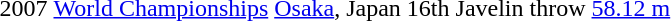<table>
<tr>
<td>2007</td>
<td><a href='#'>World Championships</a></td>
<td><a href='#'>Osaka</a>, Japan</td>
<td>16th</td>
<td>Javelin throw</td>
<td><a href='#'>58.12 m</a></td>
</tr>
</table>
